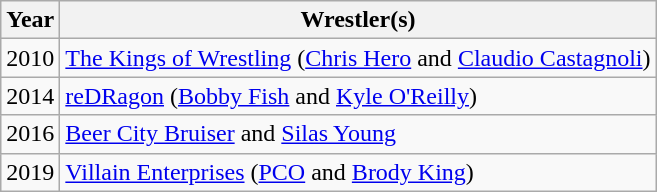<table class="wikitable sortable">
<tr>
<th>Year</th>
<th>Wrestler(s)</th>
</tr>
<tr>
<td>2010</td>
<td><a href='#'>The Kings of Wrestling</a> (<a href='#'>Chris Hero</a> and <a href='#'>Claudio Castagnoli</a>)</td>
</tr>
<tr>
<td>2014</td>
<td><a href='#'>reDRagon</a> (<a href='#'>Bobby Fish</a> and <a href='#'>Kyle O'Reilly</a>)</td>
</tr>
<tr>
<td>2016</td>
<td><a href='#'>Beer City Bruiser</a> and <a href='#'>Silas Young</a></td>
</tr>
<tr>
<td>2019</td>
<td><a href='#'>Villain Enterprises</a> (<a href='#'>PCO</a> and <a href='#'>Brody King</a>)</td>
</tr>
</table>
